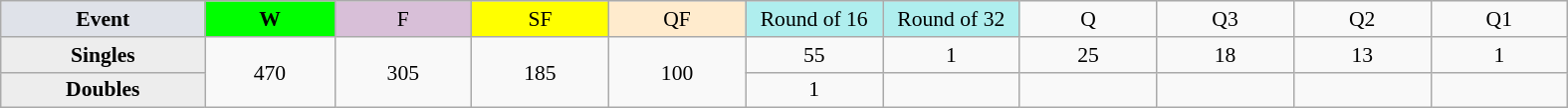<table class=wikitable style=font-size:90%;text-align:center>
<tr>
<td style="width:130px; background:#dfe2e9;"><strong>Event</strong></td>
<td style="width:80px; background:lime;"><strong>W</strong></td>
<td style="width:85px; background:thistle;">F</td>
<td style="width:85px; background:#ff0;">SF</td>
<td style="width:85px; background:#ffebcd;">QF</td>
<td style="width:85px; background:#afeeee;">Round of 16</td>
<td style="width:85px; background:#afeeee;">Round of 32</td>
<td width=85>Q</td>
<td width=85>Q3</td>
<td width=85>Q2</td>
<td width=85>Q1</td>
</tr>
<tr>
<th style="background:#ededed;">Singles</th>
<td rowspan=2>470</td>
<td rowspan=2>305</td>
<td rowspan=2>185</td>
<td rowspan=2>100</td>
<td>55</td>
<td>1</td>
<td>25</td>
<td>18</td>
<td>13</td>
<td>1</td>
</tr>
<tr>
<th style="background:#ededed;">Doubles</th>
<td>1</td>
<td></td>
<td></td>
<td></td>
<td></td>
<td></td>
</tr>
</table>
